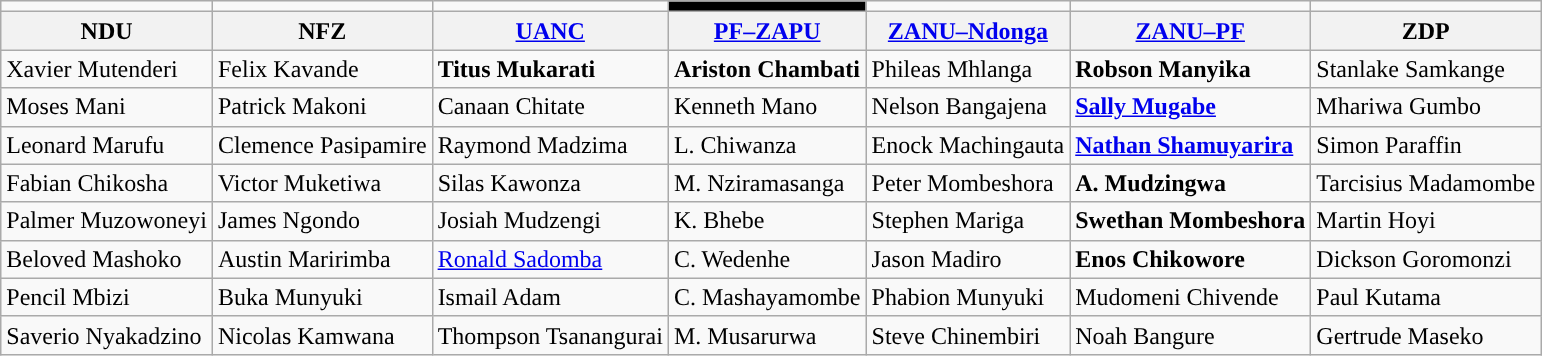<table class="wikitable">
<tr>
<td></td>
<td></td>
<td style="background-color: "></td>
<td style="background-color:#000000"></td>
<td></td>
<td style="background-color: "></td>
<td></td>
</tr>
<tr>
<th>NDU</th>
<th>NFZ</th>
<th><a href='#'>UANC</a></th>
<th><a href='#'>PF–ZAPU</a></th>
<th><a href='#'>ZANU–Ndonga</a></th>
<th><a href='#'>ZANU–PF</a></th>
<th>ZDP</th>
</tr>
<tr>
<td>Xavier Mutenderi</td>
<td>Felix Kavande</td>
<td><strong>Titus Mukarati</strong></td>
<td><strong>Ariston Chambati</strong></td>
<td>Phileas Mhlanga</td>
<td><strong>Robson Manyika</strong></td>
<td>Stanlake Samkange</td>
</tr>
<tr>
<td>Moses Mani</td>
<td>Patrick Makoni</td>
<td>Canaan Chitate</td>
<td>Kenneth Mano</td>
<td>Nelson Bangajena</td>
<td><strong><a href='#'>Sally Mugabe</a></strong></td>
<td>Mhariwa Gumbo</td>
</tr>
<tr>
<td>Leonard Marufu</td>
<td>Clemence Pasipamire</td>
<td>Raymond Madzima</td>
<td>L. Chiwanza</td>
<td>Enock Machingauta</td>
<td><strong><a href='#'>Nathan Shamuyarira</a></strong></td>
<td>Simon Paraffin</td>
</tr>
<tr>
<td>Fabian Chikosha</td>
<td>Victor Muketiwa</td>
<td>Silas Kawonza</td>
<td>M. Nziramasanga</td>
<td>Peter Mombeshora</td>
<td><strong>A. Mudzingwa</strong></td>
<td>Tarcisius Madamombe</td>
</tr>
<tr>
<td>Palmer Muzowoneyi</td>
<td>James Ngondo</td>
<td>Josiah Mudzengi</td>
<td>K. Bhebe</td>
<td>Stephen Mariga</td>
<td><strong>Swethan Mombeshora</strong></td>
<td>Martin Hoyi</td>
</tr>
<tr>
<td>Beloved Mashoko</td>
<td>Austin Maririmba</td>
<td><a href='#'>Ronald Sadomba</a></td>
<td>C. Wedenhe</td>
<td>Jason Madiro</td>
<td><strong>Enos Chikowore</strong></td>
<td>Dickson Goromonzi</td>
</tr>
<tr>
<td>Pencil Mbizi</td>
<td>Buka Munyuki</td>
<td>Ismail Adam</td>
<td>C. Mashayamombe</td>
<td>Phabion Munyuki</td>
<td>Mudomeni Chivende</td>
<td>Paul Kutama</td>
</tr>
<tr>
<td>Saverio Nyakadzino</td>
<td>Nicolas Kamwana</td>
<td>Thompson Tsanangurai</td>
<td>M. Musarurwa</td>
<td>Steve Chinembiri</td>
<td>Noah Bangure</td>
<td>Gertrude Maseko</td>
</tr>
</table>
